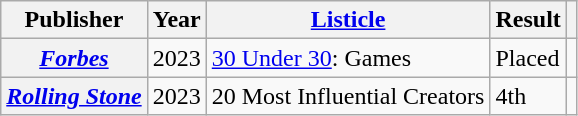<table class="wikitable plainrowheaders sortable">
<tr>
<th scope="col">Publisher</th>
<th scope="col">Year</th>
<th scope="col"><a href='#'>Listicle</a></th>
<th scope="col">Result</th>
<th class="unsortable" scope="col"></th>
</tr>
<tr>
<th scope="row"><em><a href='#'>Forbes</a></em></th>
<td>2023</td>
<td><a href='#'>30 Under 30</a>: Games</td>
<td>Placed</td>
<td align="center"></td>
</tr>
<tr>
<th scope="row"><em><a href='#'>Rolling Stone</a></em></th>
<td>2023</td>
<td>20 Most Influential Creators</td>
<td>4th</td>
<td align="center"></td>
</tr>
</table>
